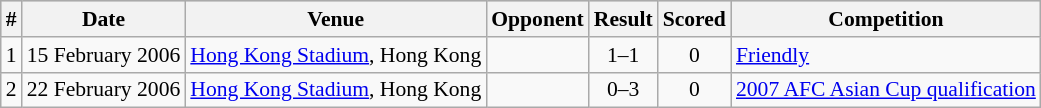<table class="wikitable" style="font-size:90%; text-align: left;">
<tr bgcolor="#CCCCCC" align="center">
<th>#</th>
<th>Date</th>
<th>Venue</th>
<th>Opponent</th>
<th>Result</th>
<th>Scored</th>
<th>Competition</th>
</tr>
<tr>
<td>1</td>
<td>15 February 2006</td>
<td><a href='#'>Hong Kong Stadium</a>, Hong Kong</td>
<td></td>
<td align=center>1–1</td>
<td align=center>0</td>
<td><a href='#'>Friendly</a></td>
</tr>
<tr>
<td>2</td>
<td>22 February 2006</td>
<td><a href='#'>Hong Kong Stadium</a>, Hong Kong</td>
<td></td>
<td align=center>0–3</td>
<td align=center>0</td>
<td><a href='#'>2007 AFC Asian Cup qualification</a></td>
</tr>
</table>
